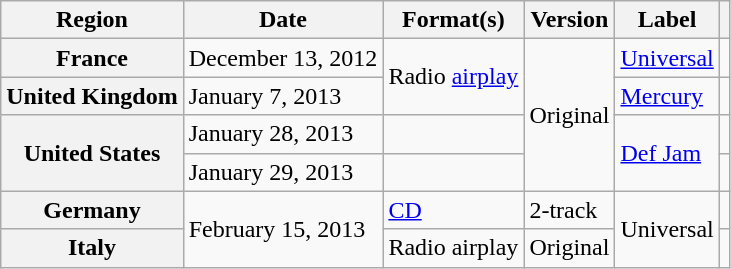<table class="wikitable plainrowheaders">
<tr>
<th scope="col">Region</th>
<th scope="col">Date</th>
<th scope="col">Format(s)</th>
<th scope="col">Version</th>
<th scope="col">Label</th>
<th scope="col"></th>
</tr>
<tr>
<th scope="row">France</th>
<td>December 13, 2012</td>
<td rowspan="2">Radio <a href='#'>airplay</a></td>
<td rowspan="4">Original</td>
<td><a href='#'>Universal</a></td>
<td align="center"></td>
</tr>
<tr>
<th scope="row">United Kingdom</th>
<td>January 7, 2013</td>
<td><a href='#'>Mercury</a></td>
<td align="center"></td>
</tr>
<tr>
<th scope="row" rowspan="2">United States</th>
<td>January 28, 2013</td>
<td></td>
<td rowspan="2"><a href='#'>Def Jam</a></td>
<td align="center"></td>
</tr>
<tr>
<td>January 29, 2013</td>
<td></td>
<td align="center"></td>
</tr>
<tr>
<th scope="row">Germany</th>
<td rowspan="2">February 15, 2013</td>
<td><a href='#'>CD</a></td>
<td>2-track</td>
<td rowspan="2">Universal</td>
<td align="center"></td>
</tr>
<tr>
<th scope="row">Italy</th>
<td>Radio airplay</td>
<td>Original</td>
<td align="center"></td>
</tr>
</table>
